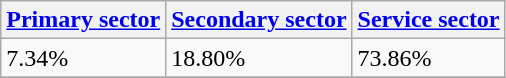<table class="wikitable" border="1">
<tr>
<th><a href='#'>Primary sector</a></th>
<th><a href='#'>Secondary sector</a></th>
<th><a href='#'>Service sector</a></th>
</tr>
<tr>
<td>7.34%</td>
<td>18.80%</td>
<td>73.86%</td>
</tr>
<tr>
</tr>
</table>
